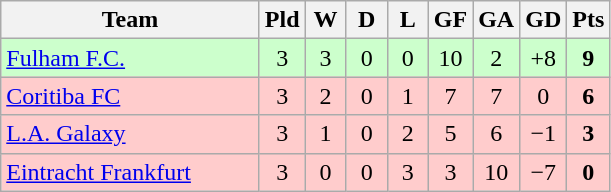<table class="wikitable" style="text-align: center;">
<tr>
<th width=165>Team</th>
<th width=20>Pld</th>
<th width=20>W</th>
<th width=20>D</th>
<th width=20>L</th>
<th width=20>GF</th>
<th width=20>GA</th>
<th width=20>GD</th>
<th width=20>Pts</th>
</tr>
<tr bgcolor= #ccffcc>
<td align=left> <a href='#'>Fulham F.C.</a></td>
<td>3</td>
<td>3</td>
<td>0</td>
<td>0</td>
<td>10</td>
<td>2</td>
<td>+8</td>
<td><strong>9</strong></td>
</tr>
<tr bgcolor= #ffcccc>
<td align=left> <a href='#'>Coritiba FC</a></td>
<td>3</td>
<td>2</td>
<td>0</td>
<td>1</td>
<td>7</td>
<td>7</td>
<td>0</td>
<td><strong>6</strong></td>
</tr>
<tr bgcolor= #ffcccc>
<td align=left> <a href='#'>L.A. Galaxy</a></td>
<td>3</td>
<td>1</td>
<td>0</td>
<td>2</td>
<td>5</td>
<td>6</td>
<td>−1</td>
<td><strong>3</strong></td>
</tr>
<tr bgcolor= #ffcccc>
<td align=left> <a href='#'>Eintracht Frankfurt</a></td>
<td>3</td>
<td>0</td>
<td>0</td>
<td>3</td>
<td>3</td>
<td>10</td>
<td>−7</td>
<td><strong>0</strong></td>
</tr>
</table>
